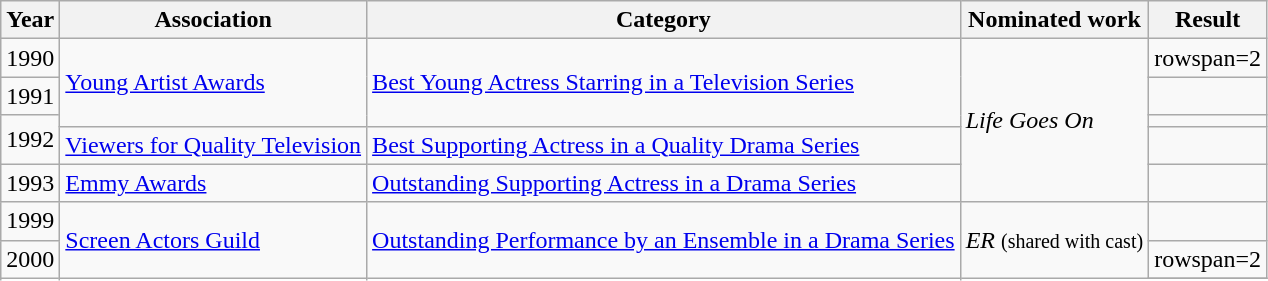<table class="wikitable">
<tr>
<th>Year</th>
<th>Association</th>
<th>Category</th>
<th>Nominated work</th>
<th>Result</th>
</tr>
<tr>
<td>1990</td>
<td rowspan=3><a href='#'>Young Artist Awards</a></td>
<td rowspan="3"><a href='#'>Best Young Actress Starring in a Television Series</a></td>
<td rowspan=5><em>Life Goes On</em></td>
<td>rowspan=2 </td>
</tr>
<tr>
<td>1991</td>
</tr>
<tr>
<td rowspan=2>1992</td>
<td></td>
</tr>
<tr>
<td><a href='#'>Viewers for Quality Television</a></td>
<td><a href='#'>Best Supporting Actress in a Quality Drama Series</a></td>
<td></td>
</tr>
<tr>
<td>1993</td>
<td><a href='#'>Emmy Awards</a></td>
<td><a href='#'>Outstanding Supporting Actress in a Drama Series</a></td>
<td></td>
</tr>
<tr>
<td>1999</td>
<td rowspan=3><a href='#'>Screen Actors Guild</a></td>
<td rowspan=3><a href='#'>Outstanding Performance by an Ensemble in a Drama Series</a></td>
<td rowspan=3><em>ER</em> <small>(shared with cast)</small></td>
<td></td>
</tr>
<tr>
<td rowspan=2>2000</td>
<td>rowspan=2 </td>
</tr>
<tr>
</tr>
</table>
